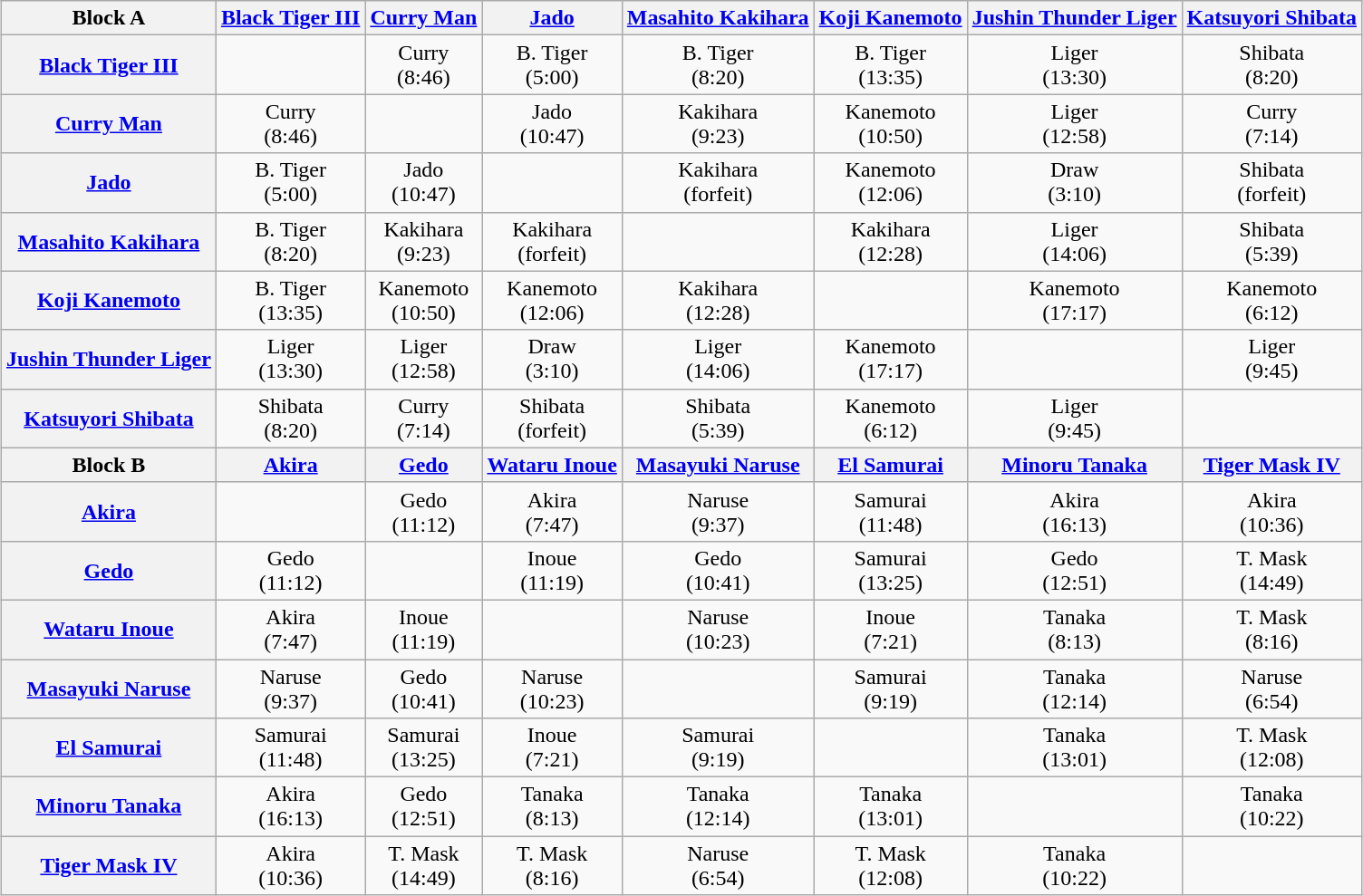<table class="wikitable" style="margin: 1em auto 1em auto">
<tr>
<th>Block A</th>
<th><a href='#'>Black Tiger III</a></th>
<th><a href='#'>Curry Man</a></th>
<th><a href='#'>Jado</a></th>
<th><a href='#'>Masahito Kakihara</a></th>
<th><a href='#'>Koji Kanemoto</a></th>
<th><a href='#'>Jushin Thunder Liger</a></th>
<th><a href='#'>Katsuyori Shibata</a></th>
</tr>
<tr align="center">
<th><a href='#'>Black Tiger III</a></th>
<td></td>
<td>Curry<br>(8:46)</td>
<td>B. Tiger<br>(5:00)</td>
<td>B. Tiger<br>(8:20)</td>
<td>B. Tiger<br>(13:35)</td>
<td>Liger<br>(13:30)</td>
<td>Shibata<br>(8:20)</td>
</tr>
<tr align="center">
<th><a href='#'>Curry Man</a></th>
<td>Curry<br>(8:46)</td>
<td></td>
<td>Jado<br>(10:47)</td>
<td>Kakihara<br>(9:23)</td>
<td>Kanemoto<br>(10:50)</td>
<td>Liger<br>(12:58)</td>
<td>Curry<br>(7:14)</td>
</tr>
<tr align="center">
<th><a href='#'>Jado</a></th>
<td>B. Tiger<br>(5:00)</td>
<td>Jado<br>(10:47)</td>
<td></td>
<td>Kakihara<br>(forfeit)</td>
<td>Kanemoto<br>(12:06)</td>
<td>Draw<br>(3:10)</td>
<td>Shibata<br>(forfeit)</td>
</tr>
<tr align="center">
<th><a href='#'>Masahito Kakihara</a></th>
<td>B. Tiger<br>(8:20)</td>
<td>Kakihara<br>(9:23)</td>
<td>Kakihara<br>(forfeit)</td>
<td></td>
<td>Kakihara<br>(12:28)</td>
<td>Liger<br>(14:06)</td>
<td>Shibata<br>(5:39)</td>
</tr>
<tr align="center">
<th><a href='#'>Koji Kanemoto</a></th>
<td>B. Tiger<br>(13:35)</td>
<td>Kanemoto<br>(10:50)</td>
<td>Kanemoto<br>(12:06)</td>
<td>Kakihara<br>(12:28)</td>
<td></td>
<td>Kanemoto<br>(17:17)</td>
<td>Kanemoto<br>(6:12)</td>
</tr>
<tr align="center">
<th><a href='#'>Jushin Thunder Liger</a></th>
<td>Liger<br>(13:30)</td>
<td>Liger<br>(12:58)</td>
<td>Draw<br>(3:10)</td>
<td>Liger<br>(14:06)</td>
<td>Kanemoto<br>(17:17)</td>
<td></td>
<td>Liger<br>(9:45)</td>
</tr>
<tr align="center">
<th><a href='#'>Katsuyori Shibata</a></th>
<td>Shibata<br>(8:20)</td>
<td>Curry<br>(7:14)</td>
<td>Shibata<br>(forfeit)</td>
<td>Shibata<br>(5:39)</td>
<td>Kanemoto<br>(6:12)</td>
<td>Liger<br>(9:45)</td>
<td></td>
</tr>
<tr align="center">
<th>Block B</th>
<th><a href='#'>Akira</a></th>
<th><a href='#'>Gedo</a></th>
<th><a href='#'>Wataru Inoue</a></th>
<th><a href='#'>Masayuki Naruse</a></th>
<th><a href='#'>El Samurai</a></th>
<th><a href='#'>Minoru Tanaka</a></th>
<th><a href='#'>Tiger Mask IV</a></th>
</tr>
<tr align="center">
<th><a href='#'>Akira</a></th>
<td></td>
<td>Gedo<br>(11:12)</td>
<td>Akira<br>(7:47)</td>
<td>Naruse<br>(9:37)</td>
<td>Samurai<br>(11:48)</td>
<td>Akira<br>(16:13)</td>
<td>Akira<br>(10:36)</td>
</tr>
<tr align="center">
<th><a href='#'>Gedo</a></th>
<td>Gedo<br>(11:12)</td>
<td></td>
<td>Inoue<br>(11:19)</td>
<td>Gedo<br>(10:41)</td>
<td>Samurai<br>(13:25)</td>
<td>Gedo<br>(12:51)</td>
<td>T. Mask<br>(14:49)</td>
</tr>
<tr align="center">
<th><a href='#'>Wataru Inoue</a></th>
<td>Akira<br>(7:47)</td>
<td>Inoue<br>(11:19)</td>
<td></td>
<td>Naruse<br>(10:23)</td>
<td>Inoue<br>(7:21)</td>
<td>Tanaka<br>(8:13)</td>
<td>T. Mask<br>(8:16)</td>
</tr>
<tr align="center">
<th><a href='#'>Masayuki Naruse</a></th>
<td>Naruse<br>(9:37)</td>
<td>Gedo<br>(10:41)</td>
<td>Naruse<br>(10:23)</td>
<td></td>
<td>Samurai<br>(9:19)</td>
<td>Tanaka<br>(12:14)</td>
<td>Naruse<br>(6:54)</td>
</tr>
<tr align="center">
<th><a href='#'>El Samurai</a></th>
<td>Samurai<br>(11:48)</td>
<td>Samurai<br>(13:25)</td>
<td>Inoue<br>(7:21)</td>
<td>Samurai<br>(9:19)</td>
<td></td>
<td>Tanaka<br>(13:01)</td>
<td>T. Mask<br>(12:08)</td>
</tr>
<tr align="center">
<th><a href='#'>Minoru Tanaka</a></th>
<td>Akira<br>(16:13)</td>
<td>Gedo<br>(12:51)</td>
<td>Tanaka<br>(8:13)</td>
<td>Tanaka<br>(12:14)</td>
<td>Tanaka<br>(13:01)</td>
<td></td>
<td>Tanaka<br>(10:22)</td>
</tr>
<tr align="center">
<th><a href='#'>Tiger Mask IV</a></th>
<td>Akira<br>(10:36)</td>
<td>T. Mask<br>(14:49)</td>
<td>T. Mask<br>(8:16)</td>
<td>Naruse<br>(6:54)</td>
<td>T. Mask<br>(12:08)</td>
<td>Tanaka<br>(10:22)</td>
<td></td>
</tr>
</table>
